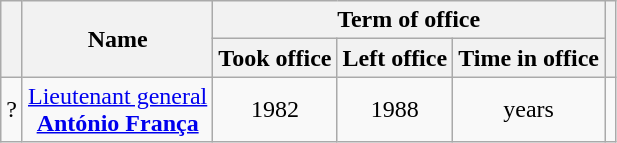<table class="wikitable" style="text-align:center">
<tr>
<th rowspan=2></th>
<th rowspan=2>Name<br></th>
<th colspan=3>Term of office</th>
<th rowspan=2></th>
</tr>
<tr>
<th>Took office</th>
<th>Left office</th>
<th>Time in office</th>
</tr>
<tr>
<td>?</td>
<td><a href='#'>Lieutenant general</a><br><strong><a href='#'>António França</a></strong><br></td>
<td>1982</td>
<td>1988</td>
<td> years</td>
<td></td>
</tr>
</table>
